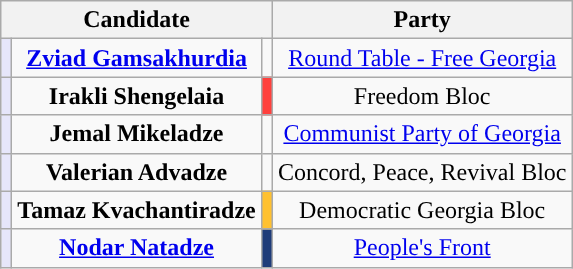<table class="wikitable" style="text-align:center">
<tr>
<th colspan="3">Candidate</th>
<th>Party</th>
</tr>
<tr>
<td style="background:lavender;"></td>
<td><strong><a href='#'>Zviad Gamsakhurdia</a></strong></td>
<td style="background-color:"></td>
<td><a href='#'>Round Table - Free Georgia</a></td>
</tr>
<tr>
<td style="background:lavender;"></td>
<td><strong>Irakli Shengelaia</strong></td>
<td style="background-color:#FF403D;"></td>
<td>Freedom Bloc</td>
</tr>
<tr>
<td style="background:lavender;"></td>
<td><strong>Jemal Mikeladze</strong></td>
<td style="background-color:"></td>
<td><a href='#'>Communist Party of Georgia</a></td>
</tr>
<tr>
<td style="background:lavender;"></td>
<td><strong>Valerian Advadze</strong></td>
<td style="background-color:"></td>
<td>Concord, Peace, Revival Bloc</td>
</tr>
<tr>
<td style="background:lavender;"></td>
<td><strong>Tamaz Kvachantiradze</strong></td>
<td style="background-color:#FFC130;"></td>
<td>Democratic Georgia Bloc</td>
</tr>
<tr>
<td style="background:lavender;"></td>
<td><strong><a href='#'>Nodar Natadze</a></strong></td>
<td style="background-color:#1F3C79;"></td>
<td><a href='#'>People's Front</a></td>
</tr>
</table>
